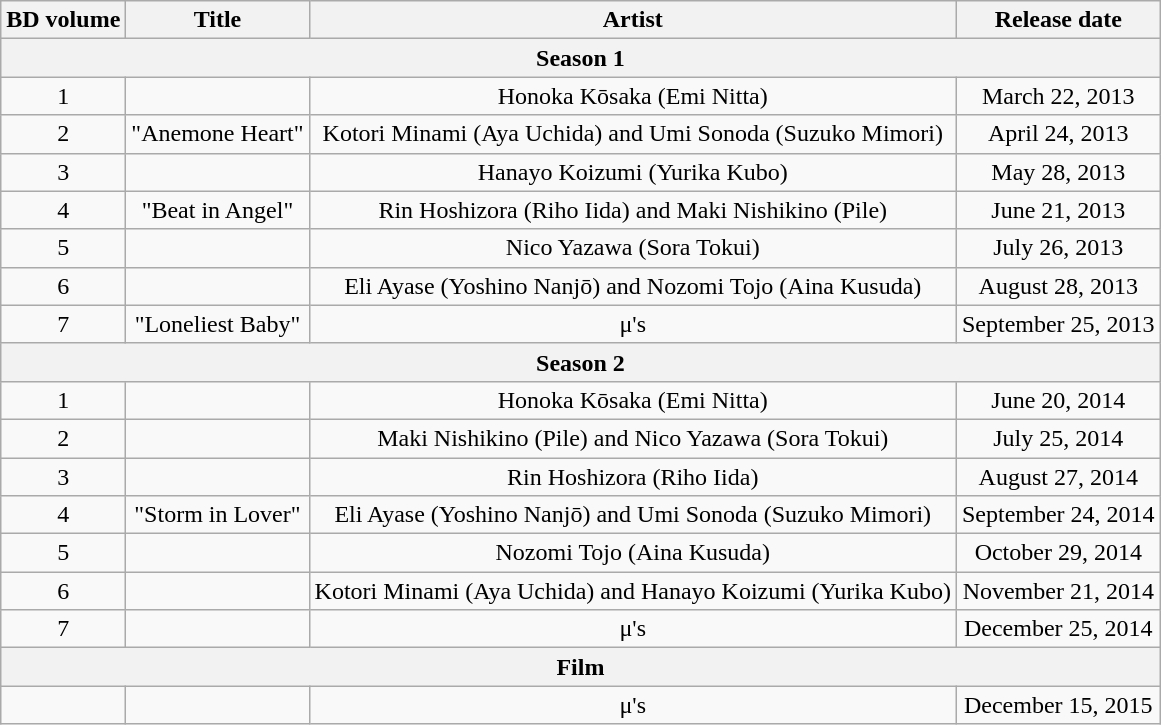<table class="wikitable" style="text-align:center;">
<tr>
<th scope="col" rowspan="1">BD volume</th>
<th scope="col" rowspan="1">Title</th>
<th scope="col" rowspan="1">Artist</th>
<th scope="col" colspan="1">Release date</th>
</tr>
<tr>
<th scope="col" colspan="4">Season 1</th>
</tr>
<tr>
<td>1</td>
<td></td>
<td>Honoka Kōsaka (Emi Nitta)</td>
<td>March 22, 2013</td>
</tr>
<tr>
<td>2</td>
<td>"Anemone Heart"</td>
<td>Kotori Minami (Aya Uchida) and Umi Sonoda (Suzuko Mimori)</td>
<td>April 24, 2013</td>
</tr>
<tr>
<td>3</td>
<td></td>
<td>Hanayo Koizumi (Yurika Kubo)</td>
<td>May 28, 2013</td>
</tr>
<tr>
<td>4</td>
<td>"Beat in Angel"</td>
<td>Rin Hoshizora (Riho Iida) and Maki Nishikino (Pile)</td>
<td>June 21, 2013</td>
</tr>
<tr>
<td>5</td>
<td></td>
<td>Nico Yazawa (Sora Tokui)</td>
<td>July 26, 2013</td>
</tr>
<tr>
<td>6</td>
<td></td>
<td>Eli Ayase (Yoshino Nanjō) and Nozomi Tojo (Aina Kusuda)</td>
<td>August 28, 2013</td>
</tr>
<tr>
<td>7</td>
<td>"Loneliest Baby"</td>
<td>μ's</td>
<td>September 25, 2013</td>
</tr>
<tr>
<th scope="col" colspan="4">Season 2</th>
</tr>
<tr>
<td>1</td>
<td></td>
<td>Honoka Kōsaka (Emi Nitta)</td>
<td>June 20, 2014</td>
</tr>
<tr>
<td>2</td>
<td></td>
<td>Maki Nishikino (Pile) and Nico Yazawa (Sora Tokui)</td>
<td>July 25, 2014</td>
</tr>
<tr>
<td>3</td>
<td></td>
<td>Rin Hoshizora (Riho Iida)</td>
<td>August 27, 2014</td>
</tr>
<tr>
<td>4</td>
<td>"Storm in Lover"</td>
<td>Eli Ayase (Yoshino Nanjō) and Umi Sonoda (Suzuko Mimori)</td>
<td>September 24, 2014</td>
</tr>
<tr>
<td>5</td>
<td></td>
<td>Nozomi Tojo (Aina Kusuda)</td>
<td>October 29, 2014</td>
</tr>
<tr>
<td>6</td>
<td></td>
<td>Kotori Minami (Aya Uchida) and Hanayo Koizumi (Yurika Kubo)</td>
<td>November 21, 2014</td>
</tr>
<tr>
<td>7</td>
<td></td>
<td>μ's</td>
<td>December 25, 2014</td>
</tr>
<tr>
<th scope="col" colspan="4">Film</th>
</tr>
<tr>
<td></td>
<td></td>
<td>μ's</td>
<td>December 15, 2015</td>
</tr>
</table>
